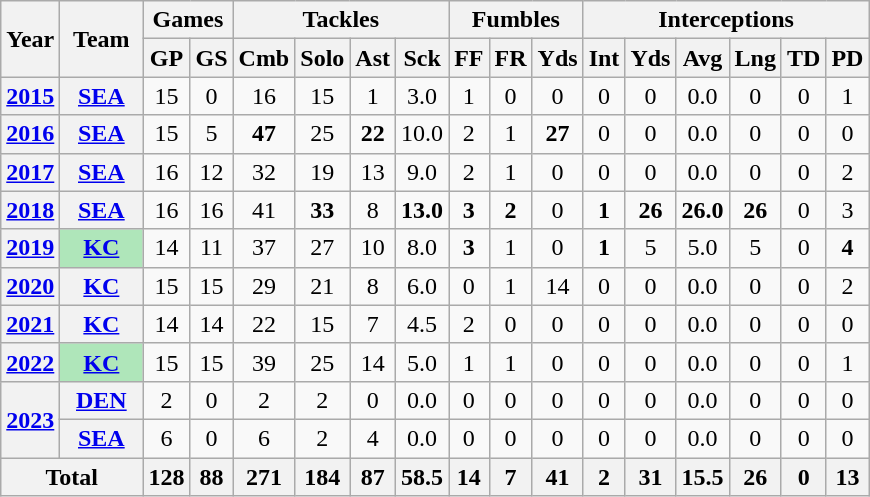<table class=wikitable style="text-align:center;">
<tr>
<th rowspan="2">Year</th>
<th rowspan="2">Team</th>
<th colspan="2">Games</th>
<th colspan="4">Tackles</th>
<th colspan="3">Fumbles</th>
<th colspan="6">Interceptions</th>
</tr>
<tr>
<th>GP</th>
<th>GS</th>
<th>Cmb</th>
<th>Solo</th>
<th>Ast</th>
<th>Sck</th>
<th>FF</th>
<th>FR</th>
<th>Yds</th>
<th>Int</th>
<th>Yds</th>
<th>Avg</th>
<th>Lng</th>
<th>TD</th>
<th>PD</th>
</tr>
<tr>
<th><a href='#'>2015</a></th>
<th><a href='#'>SEA</a></th>
<td>15</td>
<td>0</td>
<td>16</td>
<td>15</td>
<td>1</td>
<td>3.0</td>
<td>1</td>
<td>0</td>
<td>0</td>
<td>0</td>
<td>0</td>
<td>0.0</td>
<td>0</td>
<td>0</td>
<td>1</td>
</tr>
<tr>
<th><a href='#'>2016</a></th>
<th><a href='#'>SEA</a></th>
<td>15</td>
<td>5</td>
<td><strong>47</strong></td>
<td>25</td>
<td><strong>22</strong></td>
<td>10.0</td>
<td>2</td>
<td>1</td>
<td><strong>27</strong></td>
<td>0</td>
<td>0</td>
<td>0.0</td>
<td>0</td>
<td>0</td>
<td>0</td>
</tr>
<tr>
<th><a href='#'>2017</a></th>
<th><a href='#'>SEA</a></th>
<td>16</td>
<td>12</td>
<td>32</td>
<td>19</td>
<td>13</td>
<td>9.0</td>
<td>2</td>
<td>1</td>
<td>0</td>
<td>0</td>
<td>0</td>
<td>0.0</td>
<td>0</td>
<td>0</td>
<td>2</td>
</tr>
<tr>
<th><a href='#'>2018</a></th>
<th><a href='#'>SEA</a></th>
<td>16</td>
<td>16</td>
<td>41</td>
<td><strong>33</strong></td>
<td>8</td>
<td><strong>13.0</strong></td>
<td><strong>3</strong></td>
<td><strong>2</strong></td>
<td>0</td>
<td><strong>1</strong></td>
<td><strong>26</strong></td>
<td><strong>26.0</strong></td>
<td><strong>26</strong></td>
<td>0</td>
<td>3</td>
</tr>
<tr>
<th><a href='#'>2019</a></th>
<th style="background:#afe6ba; width:3em;"><a href='#'>KC</a></th>
<td>14</td>
<td>11</td>
<td>37</td>
<td>27</td>
<td>10</td>
<td>8.0</td>
<td><strong>3</strong></td>
<td>1</td>
<td>0</td>
<td><strong>1</strong></td>
<td>5</td>
<td>5.0</td>
<td>5</td>
<td>0</td>
<td><strong>4</strong></td>
</tr>
<tr>
<th><a href='#'>2020</a></th>
<th><a href='#'>KC</a></th>
<td>15</td>
<td>15</td>
<td>29</td>
<td>21</td>
<td>8</td>
<td>6.0</td>
<td>0</td>
<td>1</td>
<td>14</td>
<td>0</td>
<td>0</td>
<td>0.0</td>
<td>0</td>
<td>0</td>
<td>2</td>
</tr>
<tr>
<th><a href='#'>2021</a></th>
<th><a href='#'>KC</a></th>
<td>14</td>
<td>14</td>
<td>22</td>
<td>15</td>
<td>7</td>
<td>4.5</td>
<td>2</td>
<td>0</td>
<td>0</td>
<td>0</td>
<td>0</td>
<td>0.0</td>
<td>0</td>
<td>0</td>
<td>0</td>
</tr>
<tr>
<th><a href='#'>2022</a></th>
<th style="background:#afe6ba; width:3em;"><a href='#'>KC</a></th>
<td>15</td>
<td>15</td>
<td>39</td>
<td>25</td>
<td>14</td>
<td>5.0</td>
<td>1</td>
<td>1</td>
<td>0</td>
<td>0</td>
<td>0</td>
<td>0.0</td>
<td>0</td>
<td>0</td>
<td>1</td>
</tr>
<tr>
<th rowspan="2"><a href='#'>2023</a></th>
<th><a href='#'>DEN</a></th>
<td>2</td>
<td>0</td>
<td>2</td>
<td>2</td>
<td>0</td>
<td>0.0</td>
<td>0</td>
<td>0</td>
<td>0</td>
<td>0</td>
<td>0</td>
<td>0.0</td>
<td>0</td>
<td>0</td>
<td>0</td>
</tr>
<tr>
<th><a href='#'>SEA</a></th>
<td>6</td>
<td>0</td>
<td>6</td>
<td>2</td>
<td>4</td>
<td>0.0</td>
<td>0</td>
<td>0</td>
<td>0</td>
<td>0</td>
<td>0</td>
<td>0.0</td>
<td>0</td>
<td>0</td>
<td>0</td>
</tr>
<tr>
<th colspan="2">Total</th>
<th>128</th>
<th>88</th>
<th>271</th>
<th>184</th>
<th>87</th>
<th>58.5</th>
<th>14</th>
<th>7</th>
<th>41</th>
<th>2</th>
<th>31</th>
<th>15.5</th>
<th>26</th>
<th>0</th>
<th>13</th>
</tr>
</table>
